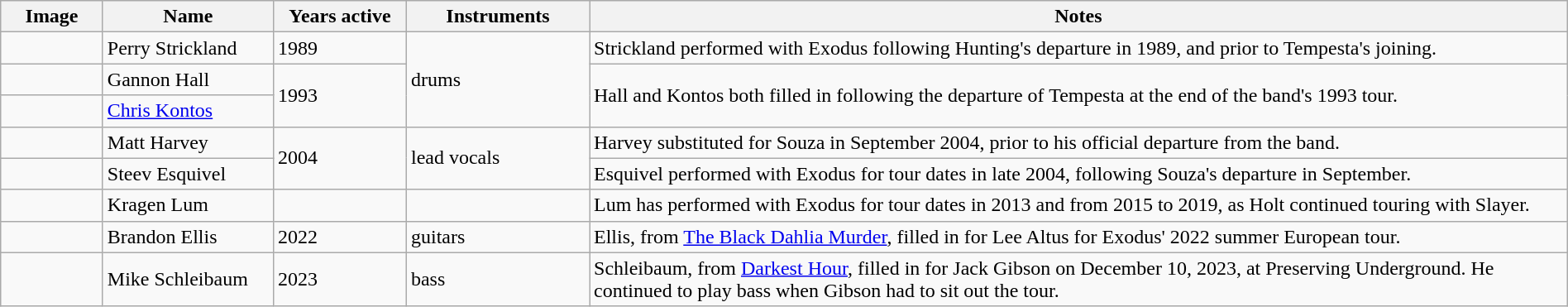<table class="wikitable" border="1" width=100%>
<tr>
<th width="75">Image</th>
<th width="130">Name</th>
<th width="100">Years active</th>
<th width="140">Instruments</th>
<th>Notes</th>
</tr>
<tr>
<td></td>
<td>Perry Strickland</td>
<td>1989 </td>
<td rowspan="3">drums</td>
<td>Strickland performed with Exodus following Hunting's departure in 1989, and prior to Tempesta's joining.</td>
</tr>
<tr>
<td></td>
<td>Gannon Hall</td>
<td rowspan="2">1993 </td>
<td rowspan="2">Hall and Kontos both filled in following the departure of Tempesta at the end of the band's 1993 tour.</td>
</tr>
<tr>
<td></td>
<td><a href='#'>Chris Kontos</a></td>
</tr>
<tr>
<td></td>
<td>Matt Harvey</td>
<td rowspan="2">2004 </td>
<td rowspan="2">lead vocals</td>
<td>Harvey substituted for Souza in September 2004, prior to his official departure from the band.</td>
</tr>
<tr>
<td></td>
<td>Steev Esquivel</td>
<td>Esquivel performed with Exodus for tour dates in late 2004, following Souza's departure in September.</td>
</tr>
<tr>
<td></td>
<td>Kragen Lum</td>
<td></td>
<td></td>
<td>Lum has performed with Exodus for tour dates in 2013 and from 2015 to 2019, as Holt continued touring with Slayer.</td>
</tr>
<tr>
<td></td>
<td>Brandon Ellis</td>
<td>2022 </td>
<td>guitars</td>
<td>Ellis, from <a href='#'>The Black Dahlia Murder</a>, filled in for Lee Altus for Exodus' 2022 summer European tour.</td>
</tr>
<tr>
<td></td>
<td>Mike Schleibaum</td>
<td>2023 </td>
<td>bass</td>
<td>Schleibaum, from <a href='#'>Darkest Hour</a>, filled in for Jack Gibson on December 10, 2023, at Preserving Underground. He continued to play bass when Gibson had to sit out the tour.</td>
</tr>
</table>
